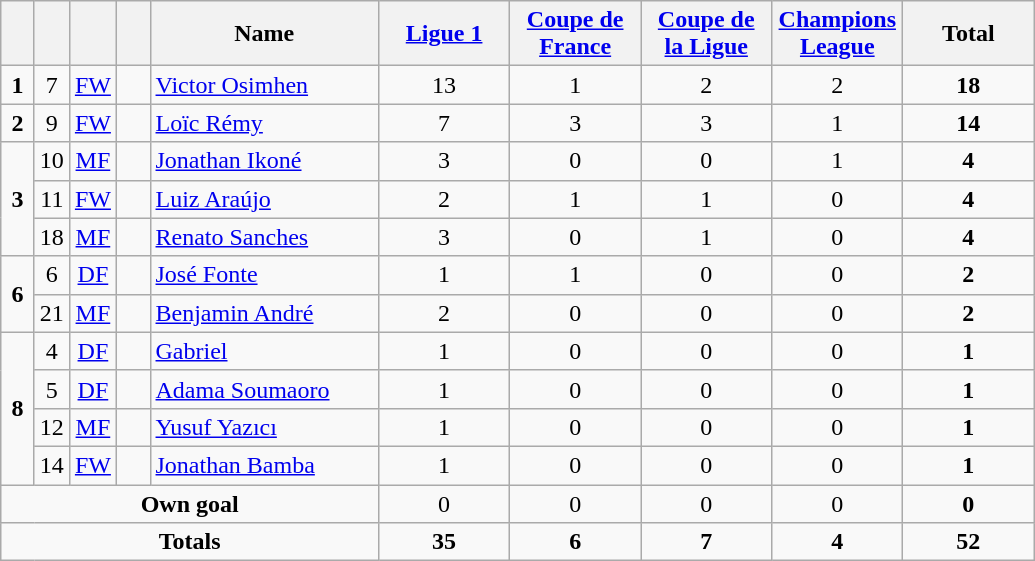<table class="wikitable" style="text-align:center">
<tr>
<th width=15></th>
<th width=15></th>
<th width=15></th>
<th width=15></th>
<th width=145>Name</th>
<th width=80><a href='#'>Ligue 1</a></th>
<th width=80><a href='#'>Coupe de France</a></th>
<th width=80><a href='#'>Coupe de la Ligue</a></th>
<th width=80><a href='#'>Champions League</a></th>
<th width=80>Total</th>
</tr>
<tr>
<td rowspan="1"><strong>1</strong></td>
<td>7</td>
<td><a href='#'>FW</a></td>
<td></td>
<td align=left><a href='#'>Victor Osimhen</a></td>
<td>13</td>
<td>1</td>
<td>2</td>
<td>2</td>
<td><strong>18</strong></td>
</tr>
<tr>
<td rowspan="1"><strong>2</strong></td>
<td>9</td>
<td><a href='#'>FW</a></td>
<td></td>
<td align=left><a href='#'>Loïc Rémy</a></td>
<td>7</td>
<td>3</td>
<td>3</td>
<td>1</td>
<td><strong>14</strong></td>
</tr>
<tr>
<td rowspan="3"><strong>3</strong></td>
<td>10</td>
<td><a href='#'>MF</a></td>
<td></td>
<td align=left><a href='#'>Jonathan Ikoné</a></td>
<td>3</td>
<td>0</td>
<td>0</td>
<td>1</td>
<td><strong>4</strong></td>
</tr>
<tr>
<td>11</td>
<td><a href='#'>FW</a></td>
<td></td>
<td align=left><a href='#'>Luiz Araújo</a></td>
<td>2</td>
<td>1</td>
<td>1</td>
<td>0</td>
<td><strong>4</strong></td>
</tr>
<tr>
<td>18</td>
<td><a href='#'>MF</a></td>
<td></td>
<td align=left><a href='#'>Renato Sanches</a></td>
<td>3</td>
<td>0</td>
<td>1</td>
<td>0</td>
<td><strong>4</strong></td>
</tr>
<tr>
<td rowspan="2"><strong>6</strong></td>
<td>6</td>
<td><a href='#'>DF</a></td>
<td></td>
<td align=left><a href='#'>José Fonte</a></td>
<td>1</td>
<td>1</td>
<td>0</td>
<td>0</td>
<td><strong>2</strong></td>
</tr>
<tr>
<td>21</td>
<td><a href='#'>MF</a></td>
<td></td>
<td align=left><a href='#'>Benjamin André</a></td>
<td>2</td>
<td>0</td>
<td>0</td>
<td>0</td>
<td><strong>2</strong></td>
</tr>
<tr>
<td rowspan="4"><strong>8</strong></td>
<td>4</td>
<td><a href='#'>DF</a></td>
<td></td>
<td align=left><a href='#'>Gabriel</a></td>
<td>1</td>
<td>0</td>
<td>0</td>
<td>0</td>
<td><strong>1</strong></td>
</tr>
<tr>
<td>5</td>
<td><a href='#'>DF</a></td>
<td></td>
<td align=left><a href='#'>Adama Soumaoro</a></td>
<td>1</td>
<td>0</td>
<td>0</td>
<td>0</td>
<td><strong>1</strong></td>
</tr>
<tr>
<td>12</td>
<td><a href='#'>MF</a></td>
<td></td>
<td align=left><a href='#'>Yusuf Yazıcı</a></td>
<td>1</td>
<td>0</td>
<td>0</td>
<td>0</td>
<td><strong>1</strong></td>
</tr>
<tr>
<td>14</td>
<td><a href='#'>FW</a></td>
<td></td>
<td align=left><a href='#'>Jonathan Bamba</a></td>
<td>1</td>
<td>0</td>
<td>0</td>
<td>0</td>
<td><strong>1</strong></td>
</tr>
<tr>
<td colspan=5><strong>Own goal</strong></td>
<td>0</td>
<td>0</td>
<td>0</td>
<td>0</td>
<td><strong>0</strong></td>
</tr>
<tr>
<td colspan=5><strong>Totals</strong></td>
<td><strong>35</strong></td>
<td><strong>6</strong></td>
<td><strong>7</strong></td>
<td><strong>4</strong></td>
<td><strong>52</strong></td>
</tr>
</table>
